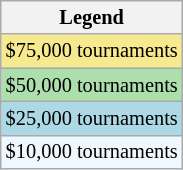<table class=wikitable style=font-size:85%>
<tr>
<th>Legend</th>
</tr>
<tr style="background:#f7e98e;">
<td>$75,000 tournaments</td>
</tr>
<tr style="background:#addfad;">
<td>$50,000 tournaments</td>
</tr>
<tr style="background:lightblue;">
<td>$25,000 tournaments</td>
</tr>
<tr style="background:#f0f8ff;">
<td>$10,000 tournaments</td>
</tr>
</table>
